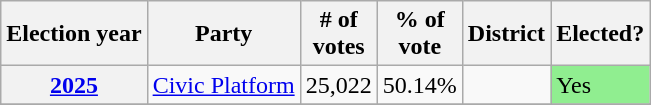<table class=wikitable>
<tr>
<th>Election year</th>
<th>Party</th>
<th># of<br>votes</th>
<th>% of<br>vote</th>
<th>District</th>
<th>Elected?</th>
</tr>
<tr>
<th><a href='#'>2025</a></th>
<td><a href='#'>Civic Platform</a></td>
<td>25,022</td>
<td>50.14%</td>
<td></td>
<td style="background:Lightgreen;">Yes</td>
</tr>
<tr>
</tr>
</table>
